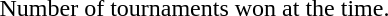<table class=Wikitable>
<tr>
<td></td>
<td>Number of tournaments won at the time.</td>
</tr>
</table>
